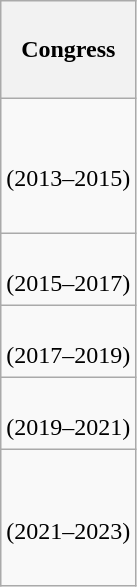<table class="wikitable" style="float:left; margin:0; margin-right:-0.5px; margin-top:14px; text-align:center;">
<tr style="white-space:nowrap; height:4.04em;">
<th>Congress</th>
</tr>
<tr style="white-space:nowrap; height:5.66em;">
<td><strong></strong><br>(2013–2015)</td>
</tr>
<tr style="white-space:nowrap; height:3em">
<td><strong></strong><br>(2015–2017)</td>
</tr>
<tr style="white-space:nowrap; height:3em">
<td><strong></strong><br>(2017–2019)</td>
</tr>
<tr style="white-space:nowrap; height:3em">
<td><strong></strong><br>(2019–2021)</td>
</tr>
<tr style="white-space:nowrap; height:5.67em">
<td><strong></strong><br>(2021–2023)</td>
</tr>
</table>
